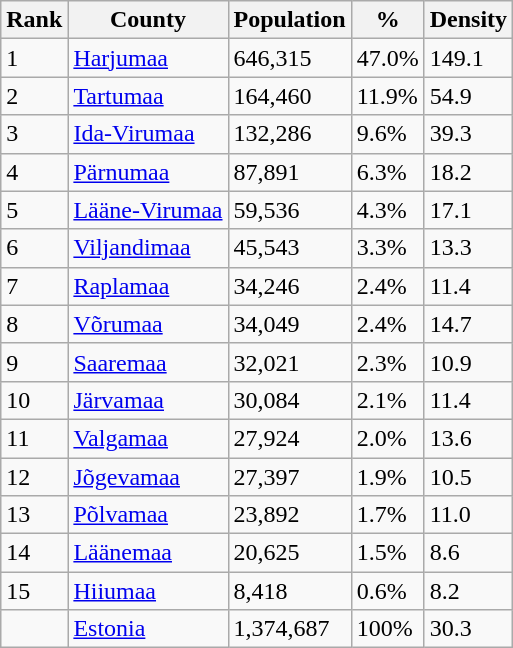<table class="wikitable">
<tr>
<th>Rank</th>
<th>County</th>
<th>Population</th>
<th>%</th>
<th>Density</th>
</tr>
<tr>
<td>1</td>
<td><a href='#'>Harjumaa</a></td>
<td>646,315</td>
<td>47.0%</td>
<td>149.1</td>
</tr>
<tr>
<td>2</td>
<td><a href='#'>Tartumaa</a></td>
<td>164,460</td>
<td>11.9%</td>
<td>54.9</td>
</tr>
<tr>
<td>3</td>
<td><a href='#'>Ida-Virumaa</a></td>
<td>132,286</td>
<td>9.6%</td>
<td>39.3</td>
</tr>
<tr>
<td>4</td>
<td><a href='#'>Pärnumaa</a></td>
<td>87,891</td>
<td>6.3%</td>
<td>18.2</td>
</tr>
<tr>
<td>5</td>
<td><a href='#'>Lääne-Virumaa</a></td>
<td>59,536</td>
<td>4.3%</td>
<td>17.1</td>
</tr>
<tr>
<td>6</td>
<td><a href='#'>Viljandimaa</a></td>
<td>45,543</td>
<td>3.3%</td>
<td>13.3</td>
</tr>
<tr>
<td>7</td>
<td><a href='#'>Raplamaa</a></td>
<td>34,246</td>
<td>2.4%</td>
<td>11.4</td>
</tr>
<tr>
<td>8</td>
<td><a href='#'>Võrumaa</a></td>
<td>34,049</td>
<td>2.4%</td>
<td>14.7</td>
</tr>
<tr>
<td>9</td>
<td><a href='#'>Saaremaa</a></td>
<td>32,021</td>
<td>2.3%</td>
<td>10.9</td>
</tr>
<tr>
<td>10</td>
<td><a href='#'>Järvamaa</a></td>
<td>30,084</td>
<td>2.1%</td>
<td>11.4</td>
</tr>
<tr>
<td>11</td>
<td><a href='#'>Valgamaa</a></td>
<td>27,924</td>
<td>2.0%</td>
<td>13.6</td>
</tr>
<tr>
<td>12</td>
<td><a href='#'>Jõgevamaa</a></td>
<td>27,397</td>
<td>1.9%</td>
<td>10.5</td>
</tr>
<tr>
<td>13</td>
<td><a href='#'>Põlvamaa</a></td>
<td>23,892</td>
<td>1.7%</td>
<td>11.0</td>
</tr>
<tr>
<td>14</td>
<td><a href='#'>Läänemaa</a></td>
<td>20,625</td>
<td>1.5%</td>
<td>8.6</td>
</tr>
<tr>
<td>15</td>
<td><a href='#'>Hiiumaa</a></td>
<td>8,418</td>
<td>0.6%</td>
<td>8.2</td>
</tr>
<tr>
<td></td>
<td><a href='#'>Estonia</a></td>
<td>1,374,687</td>
<td>100%</td>
<td>30.3</td>
</tr>
</table>
